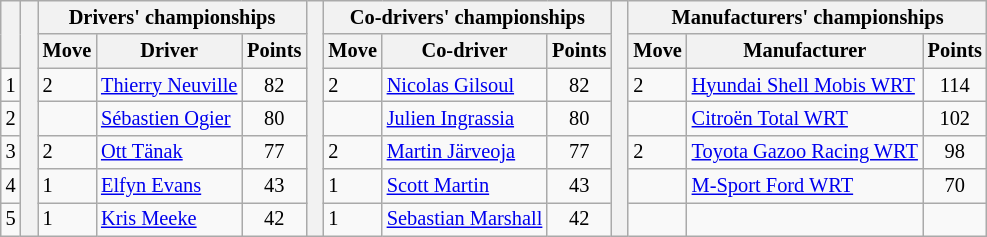<table class="wikitable" style="font-size:85%;">
<tr>
<th rowspan="2"></th>
<th rowspan="7" style="width:5px;"></th>
<th colspan="3">Drivers' championships</th>
<th rowspan="7" style="width:5px;"></th>
<th colspan="3">Co-drivers' championships</th>
<th rowspan="7" style="width:5px;"></th>
<th colspan="3">Manufacturers' championships</th>
</tr>
<tr>
<th>Move</th>
<th>Driver</th>
<th>Points</th>
<th>Move</th>
<th>Co-driver</th>
<th>Points</th>
<th>Move</th>
<th>Manufacturer</th>
<th>Points</th>
</tr>
<tr>
<td align="center">1</td>
<td> 2</td>
<td nowrap><a href='#'>Thierry Neuville</a></td>
<td align="center">82</td>
<td> 2</td>
<td><a href='#'>Nicolas Gilsoul</a></td>
<td align="center">82</td>
<td> 2</td>
<td><a href='#'>Hyundai Shell Mobis WRT</a></td>
<td align="center">114</td>
</tr>
<tr>
<td align="center">2</td>
<td></td>
<td nowrap><a href='#'>Sébastien Ogier</a></td>
<td align="center">80</td>
<td></td>
<td><a href='#'>Julien Ingrassia</a></td>
<td align="center">80</td>
<td></td>
<td><a href='#'>Citroën Total WRT</a></td>
<td align="center">102</td>
</tr>
<tr>
<td align="center">3</td>
<td> 2</td>
<td><a href='#'>Ott Tänak</a></td>
<td align="center">77</td>
<td> 2</td>
<td><a href='#'>Martin Järveoja</a></td>
<td align="center">77</td>
<td> 2</td>
<td nowrap><a href='#'>Toyota Gazoo Racing WRT</a></td>
<td align="center">98</td>
</tr>
<tr>
<td align="center">4</td>
<td> 1</td>
<td><a href='#'>Elfyn Evans</a></td>
<td align="center">43</td>
<td> 1</td>
<td><a href='#'>Scott Martin</a></td>
<td align="center">43</td>
<td></td>
<td><a href='#'>M-Sport Ford WRT</a></td>
<td align="center">70</td>
</tr>
<tr>
<td align="center">5</td>
<td> 1</td>
<td><a href='#'>Kris Meeke</a></td>
<td align="center">42</td>
<td> 1</td>
<td nowrap><a href='#'>Sebastian Marshall</a></td>
<td align="center">42</td>
<td></td>
<td></td>
<td></td>
</tr>
</table>
